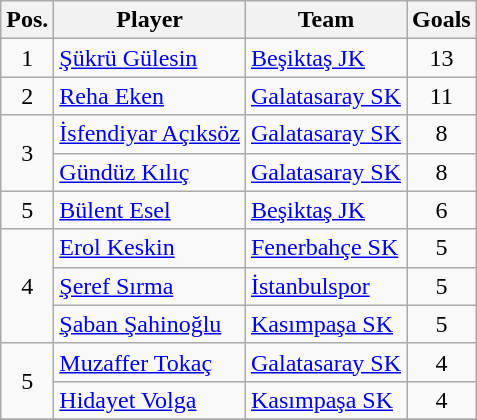<table class="wikitable" style="text-align:center">
<tr>
<th>Pos.</th>
<th>Player</th>
<th>Team</th>
<th>Goals</th>
</tr>
<tr>
<td>1</td>
<td align="left"> <a href='#'>Şükrü Gülesin</a></td>
<td align="left"><a href='#'>Beşiktaş JK</a></td>
<td>13</td>
</tr>
<tr>
<td>2</td>
<td align="left"> <a href='#'>Reha Eken</a></td>
<td align="left"><a href='#'>Galatasaray SK</a></td>
<td>11</td>
</tr>
<tr>
<td rowspan="2">3</td>
<td align="left"> <a href='#'>İsfendiyar Açıksöz</a></td>
<td align="left"><a href='#'>Galatasaray SK</a></td>
<td>8</td>
</tr>
<tr>
<td align="left"> <a href='#'>Gündüz Kılıç</a></td>
<td align="left"><a href='#'>Galatasaray SK</a></td>
<td>8</td>
</tr>
<tr>
<td>5</td>
<td align="left"> <a href='#'>Bülent Esel</a></td>
<td align="left"><a href='#'>Beşiktaş JK</a></td>
<td>6</td>
</tr>
<tr>
<td rowspan="3">4</td>
<td align="left"> <a href='#'>Erol Keskin</a></td>
<td align="left"><a href='#'>Fenerbahçe SK</a></td>
<td>5</td>
</tr>
<tr>
<td align="left"> <a href='#'>Şeref Sırma</a></td>
<td align="left"><a href='#'>İstanbulspor</a></td>
<td>5</td>
</tr>
<tr>
<td align="left"> <a href='#'>Şaban Şahinoğlu</a></td>
<td align="left"><a href='#'>Kasımpaşa SK</a></td>
<td>5</td>
</tr>
<tr>
<td rowspan="2">5</td>
<td align="left"> <a href='#'>Muzaffer Tokaç</a></td>
<td align="left"><a href='#'>Galatasaray SK</a></td>
<td>4</td>
</tr>
<tr>
<td align="left"> <a href='#'>Hidayet Volga</a></td>
<td align="left"><a href='#'>Kasımpaşa SK</a></td>
<td>4</td>
</tr>
<tr>
</tr>
</table>
